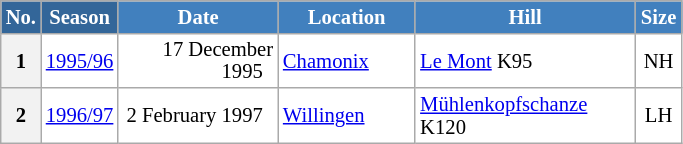<table class="wikitable sortable" style="font-size:86%; line-height:15px; text-align:left; border:grey solid 1px; border-collapse:collapse; background:#ffffff;">
<tr style="background:#efefef;">
<th style="background-color:#369; color:white; width:10px;">No.</th>
<th style="background-color:#369; color:white;  width:30px;">Season</th>
<th style="background-color:#4180be; color:white; width:100px;">Date</th>
<th style="background-color:#4180be; color:white; width:85px;">Location</th>
<th style="background-color:#4180be; color:white; width:140px;">Hill</th>
<th style="background-color:#4180be; color:white; width:25px;">Size</th>
</tr>
<tr>
<th scope=row style="text-align:center;">1</th>
<td align=center><a href='#'>1995/96</a></td>
<td align=right>17 December 1995  </td>
<td> <a href='#'>Chamonix</a></td>
<td><a href='#'>Le Mont</a> K95</td>
<td align=center>NH</td>
</tr>
<tr>
<th scope=row style="text-align:center;">2</th>
<td align=center><a href='#'>1996/97</a></td>
<td align=right>2 February 1997  </td>
<td> <a href='#'>Willingen</a></td>
<td><a href='#'>Mühlenkopfschanze</a> K120</td>
<td align=center>LH</td>
</tr>
</table>
